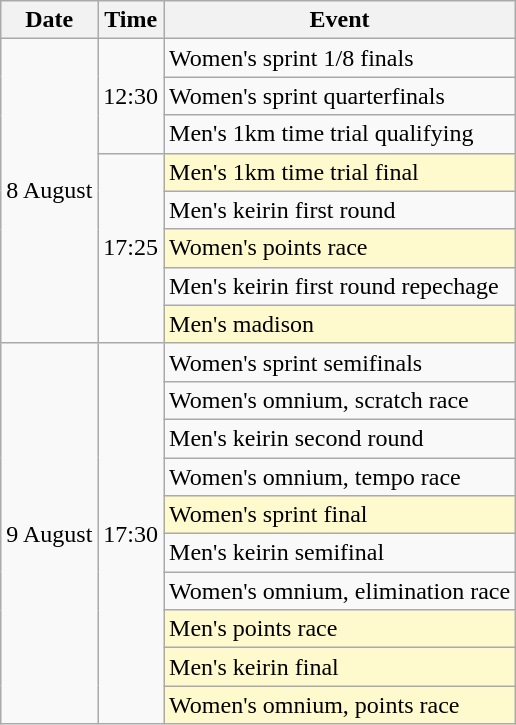<table class="wikitable">
<tr>
<th>Date</th>
<th>Time</th>
<th>Event</th>
</tr>
<tr>
<td rowspan=8>8 August</td>
<td rowspan=3>12:30</td>
<td>Women's sprint 1/8 finals</td>
</tr>
<tr>
<td>Women's sprint quarterfinals</td>
</tr>
<tr>
<td>Men's 1km time trial qualifying</td>
</tr>
<tr>
<td rowspan=5>17:25</td>
<td style="background:lemonchiffon">Men's 1km time trial final</td>
</tr>
<tr>
<td>Men's keirin first round</td>
</tr>
<tr>
<td style="background:lemonchiffon">Women's points race</td>
</tr>
<tr>
<td>Men's keirin first round repechage</td>
</tr>
<tr>
<td style="background:lemonchiffon">Men's madison</td>
</tr>
<tr>
<td rowspan=10>9 August</td>
<td rowspan=10>17:30</td>
<td>Women's sprint semifinals</td>
</tr>
<tr>
<td>Women's omnium, scratch race</td>
</tr>
<tr>
<td>Men's keirin second round</td>
</tr>
<tr>
<td>Women's omnium, tempo race</td>
</tr>
<tr>
<td style="background:lemonchiffon">Women's sprint final</td>
</tr>
<tr>
<td>Men's keirin semifinal</td>
</tr>
<tr>
<td>Women's omnium, elimination race</td>
</tr>
<tr>
<td style="background:lemonchiffon">Men's points race</td>
</tr>
<tr>
<td style="background:lemonchiffon">Men's keirin final</td>
</tr>
<tr>
<td style="background:lemonchiffon">Women's omnium, points race</td>
</tr>
</table>
